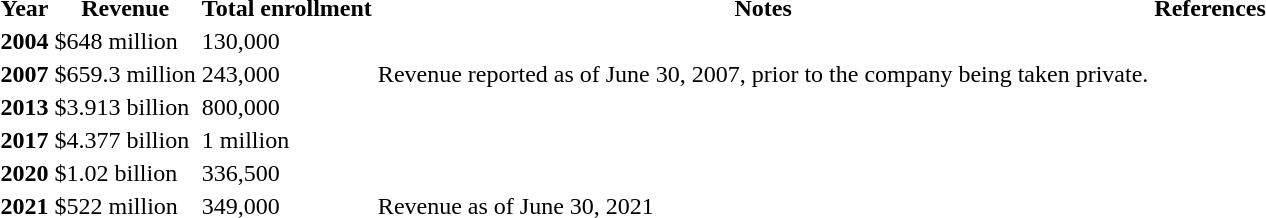<table>
<tr>
<th>Year</th>
<th>Revenue</th>
<th>Total enrollment</th>
<th>Notes</th>
<th>References</th>
</tr>
<tr>
<th>2004</th>
<td>$648 million</td>
<td>130,000</td>
<td></td>
<td></td>
</tr>
<tr>
<th>2007</th>
<td>$659.3 million</td>
<td>243,000</td>
<td>Revenue reported as of June 30, 2007, prior to the company being taken private.</td>
<td></td>
</tr>
<tr>
<th>2013</th>
<td>$3.913 billion</td>
<td>800,000</td>
<td></td>
<td></td>
</tr>
<tr>
<th>2017</th>
<td>$4.377 billion</td>
<td>1 million</td>
<td></td>
<td></td>
</tr>
<tr>
<th>2020</th>
<td>$1.02 billion</td>
<td>336,500</td>
<td></td>
<td></td>
</tr>
<tr>
<th>2021</th>
<td>$522 million</td>
<td>349,000</td>
<td>Revenue as of June 30, 2021</td>
<td></td>
</tr>
</table>
